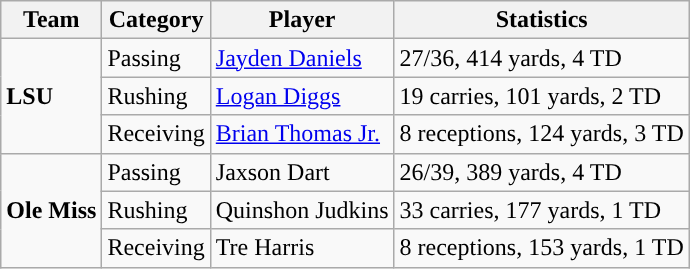<table class="wikitable" style="float: right;">
<tr>
<th>Team</th>
<th>Category</th>
<th>Player</th>
<th>Statistics</th>
</tr>
<tr>
<td rowspan=3><strong>LSU</strong></td>
<td>Passing</td>
<td><a href='#'>Jayden Daniels</a></td>
<td>27/36, 414 yards, 4 TD</td>
</tr>
<tr>
<td>Rushing</td>
<td><a href='#'>Logan Diggs</a></td>
<td>19 carries, 101 yards, 2 TD</td>
</tr>
<tr>
<td>Receiving</td>
<td><a href='#'>Brian Thomas Jr.</a></td>
<td>8 receptions, 124 yards, 3 TD</td>
</tr>
<tr>
<td rowspan=3><strong>Ole Miss</strong></td>
<td>Passing</td>
<td>Jaxson Dart</td>
<td>26/39, 389 yards, 4 TD</td>
</tr>
<tr>
<td>Rushing</td>
<td>Quinshon Judkins</td>
<td>33 carries, 177 yards, 1 TD</td>
</tr>
<tr>
<td>Receiving</td>
<td>Tre Harris</td>
<td>8 receptions, 153 yards, 1 TD</td>
</tr>
</table>
